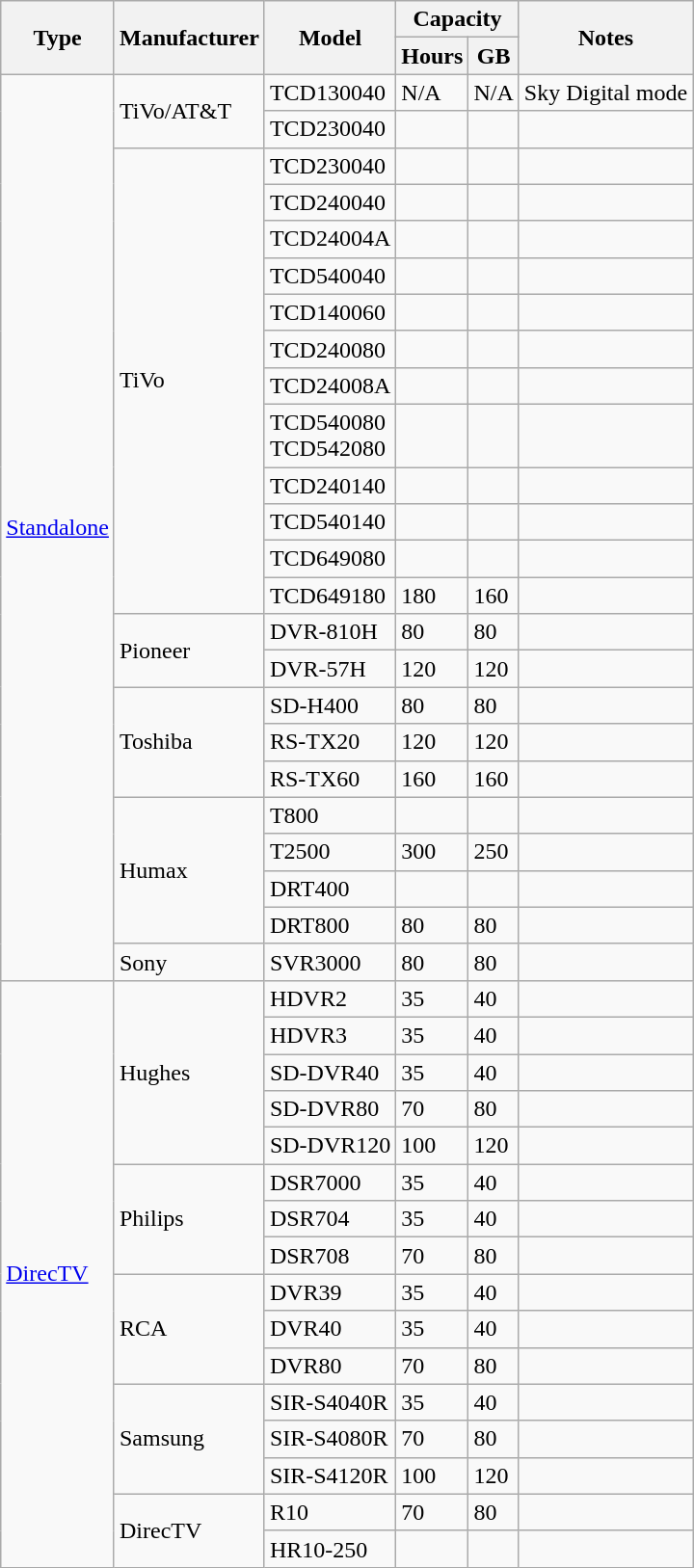<table class=wikitable>
<tr>
<th rowspan=2>Type</th>
<th rowspan=2>Manufacturer</th>
<th rowspan=2>Model</th>
<th colspan=2>Capacity</th>
<th rowspan=2>Notes</th>
</tr>
<tr>
<th>Hours</th>
<th>GB</th>
</tr>
<tr>
<td rowspan=24><a href='#'>Standalone</a></td>
<td rowspan=2>TiVo/AT&T</td>
<td>TCD130040</td>
<td>N/A</td>
<td>N/A</td>
<td>Sky Digital mode</td>
</tr>
<tr>
<td>TCD230040</td>
<td></td>
<td></td>
<td></td>
</tr>
<tr>
<td rowspan=12>TiVo</td>
<td>TCD230040</td>
<td></td>
<td></td>
<td></td>
</tr>
<tr>
<td>TCD240040</td>
<td></td>
<td></td>
<td></td>
</tr>
<tr>
<td>TCD24004A</td>
<td></td>
<td></td>
<td></td>
</tr>
<tr>
<td>TCD540040</td>
<td></td>
<td></td>
<td></td>
</tr>
<tr>
<td>TCD140060</td>
<td></td>
<td></td>
<td></td>
</tr>
<tr>
<td>TCD240080</td>
<td></td>
<td></td>
<td></td>
</tr>
<tr>
<td>TCD24008A</td>
<td></td>
<td></td>
<td></td>
</tr>
<tr>
<td>TCD540080<br>TCD542080</td>
<td></td>
<td></td>
<td></td>
</tr>
<tr>
<td>TCD240140</td>
<td></td>
<td></td>
<td></td>
</tr>
<tr>
<td>TCD540140</td>
<td></td>
<td></td>
<td></td>
</tr>
<tr>
<td>TCD649080</td>
<td></td>
<td></td>
<td></td>
</tr>
<tr>
<td>TCD649180</td>
<td>180</td>
<td>160</td>
<td></td>
</tr>
<tr>
<td rowspan=2>Pioneer</td>
<td>DVR-810H</td>
<td>80</td>
<td>80</td>
<td></td>
</tr>
<tr>
<td>DVR-57H</td>
<td>120</td>
<td>120</td>
<td></td>
</tr>
<tr>
<td rowspan=3>Toshiba</td>
<td>SD-H400</td>
<td>80</td>
<td>80</td>
<td></td>
</tr>
<tr>
<td>RS-TX20</td>
<td>120</td>
<td>120</td>
<td></td>
</tr>
<tr>
<td>RS-TX60</td>
<td>160</td>
<td>160</td>
<td></td>
</tr>
<tr>
<td rowspan=4>Humax</td>
<td>T800</td>
<td></td>
<td></td>
<td></td>
</tr>
<tr>
<td>T2500</td>
<td>300</td>
<td>250</td>
<td></td>
</tr>
<tr>
<td>DRT400</td>
<td></td>
<td></td>
<td></td>
</tr>
<tr>
<td>DRT800</td>
<td>80</td>
<td>80</td>
<td></td>
</tr>
<tr>
<td>Sony</td>
<td>SVR3000</td>
<td>80</td>
<td>80</td>
<td></td>
</tr>
<tr>
<td rowspan=16><a href='#'>DirecTV</a></td>
<td rowspan=5>Hughes</td>
<td>HDVR2</td>
<td>35</td>
<td>40</td>
<td></td>
</tr>
<tr>
<td>HDVR3</td>
<td>35</td>
<td>40</td>
<td></td>
</tr>
<tr>
<td>SD-DVR40</td>
<td>35</td>
<td>40</td>
<td></td>
</tr>
<tr>
<td>SD-DVR80</td>
<td>70</td>
<td>80</td>
<td></td>
</tr>
<tr>
<td>SD-DVR120</td>
<td>100</td>
<td>120</td>
<td></td>
</tr>
<tr>
<td rowspan=3>Philips</td>
<td>DSR7000</td>
<td>35</td>
<td>40</td>
<td></td>
</tr>
<tr>
<td>DSR704</td>
<td>35</td>
<td>40</td>
<td></td>
</tr>
<tr>
<td>DSR708</td>
<td>70</td>
<td>80</td>
<td></td>
</tr>
<tr>
<td rowspan=3>RCA</td>
<td>DVR39</td>
<td>35</td>
<td>40</td>
<td></td>
</tr>
<tr>
<td>DVR40</td>
<td>35</td>
<td>40</td>
<td></td>
</tr>
<tr>
<td>DVR80</td>
<td>70</td>
<td>80</td>
<td></td>
</tr>
<tr>
<td rowspan=3>Samsung</td>
<td>SIR-S4040R</td>
<td>35</td>
<td>40</td>
<td></td>
</tr>
<tr>
<td>SIR-S4080R</td>
<td>70</td>
<td>80</td>
<td></td>
</tr>
<tr>
<td>SIR-S4120R</td>
<td>100</td>
<td>120</td>
<td></td>
</tr>
<tr>
<td rowspan=2>DirecTV</td>
<td>R10</td>
<td>70</td>
<td>80</td>
<td></td>
</tr>
<tr>
<td>HR10-250</td>
<td></td>
<td></td>
<td></td>
</tr>
</table>
